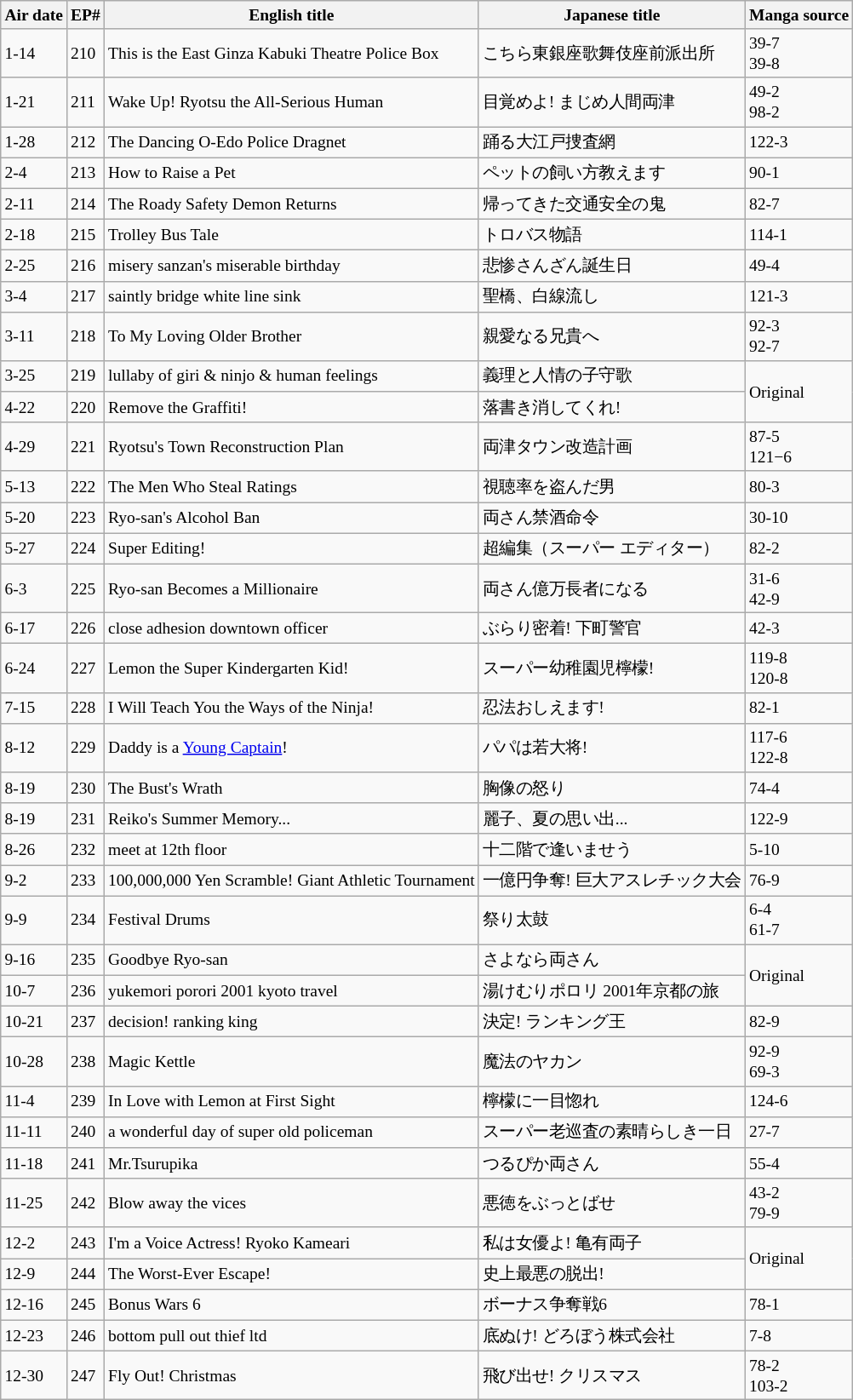<table class="wikitable" style="font-size:small">
<tr>
<th>Air date</th>
<th>EP#</th>
<th>English title</th>
<th>Japanese title</th>
<th>Manga source</th>
</tr>
<tr>
<td>1-14</td>
<td>210</td>
<td>This is the East Ginza Kabuki Theatre Police Box</td>
<td>こちら東銀座歌舞伎座前派出所</td>
<td>39-7<br>39-8</td>
</tr>
<tr>
<td>1-21</td>
<td>211</td>
<td>Wake Up! Ryotsu the All-Serious Human</td>
<td>目覚めよ! まじめ人間両津</td>
<td>49-2<br>98-2</td>
</tr>
<tr>
<td>1-28</td>
<td>212</td>
<td>The Dancing O-Edo Police Dragnet</td>
<td>踊る大江戸捜査網</td>
<td>122-3</td>
</tr>
<tr>
<td>2-4</td>
<td>213</td>
<td>How to Raise a Pet</td>
<td>ペットの飼い方教えます</td>
<td>90-1</td>
</tr>
<tr>
<td>2-11</td>
<td>214</td>
<td>The Roady Safety Demon Returns</td>
<td>帰ってきた交通安全の鬼</td>
<td>82-7</td>
</tr>
<tr>
<td>2-18</td>
<td>215</td>
<td>Trolley Bus Tale</td>
<td>トロバス物語</td>
<td>114-1</td>
</tr>
<tr>
<td>2-25</td>
<td>216</td>
<td>misery sanzan's miserable birthday</td>
<td>悲惨さんざん誕生日</td>
<td>49-4</td>
</tr>
<tr>
<td>3-4</td>
<td>217</td>
<td>saintly bridge white line sink</td>
<td>聖橋、白線流し</td>
<td>121-3</td>
</tr>
<tr>
<td>3-11</td>
<td>218</td>
<td>To My Loving Older Brother</td>
<td>親愛なる兄貴へ</td>
<td>92-3<br>92-7</td>
</tr>
<tr>
<td>3-25</td>
<td>219</td>
<td>lullaby of giri & ninjo & human feelings</td>
<td>義理と人情の子守歌</td>
<td rowspan="2">Original</td>
</tr>
<tr>
<td>4-22</td>
<td>220</td>
<td>Remove the Graffiti!</td>
<td>落書き消してくれ!</td>
</tr>
<tr>
<td>4-29</td>
<td>221</td>
<td>Ryotsu's Town Reconstruction Plan</td>
<td>両津タウン改造計画</td>
<td>87-5<br>121−6</td>
</tr>
<tr>
<td>5-13</td>
<td>222</td>
<td>The Men Who Steal Ratings</td>
<td>視聴率を盗んだ男</td>
<td>80-3</td>
</tr>
<tr>
<td>5-20</td>
<td>223</td>
<td>Ryo-san's Alcohol Ban</td>
<td>両さん禁酒命令</td>
<td>30-10</td>
</tr>
<tr>
<td>5-27</td>
<td>224</td>
<td>Super Editing!</td>
<td>超編集（スーパー エディター）</td>
<td>82-2</td>
</tr>
<tr>
<td>6-3</td>
<td>225</td>
<td>Ryo-san Becomes a Millionaire</td>
<td>両さん億万長者になる</td>
<td>31-6<br>42-9</td>
</tr>
<tr>
<td>6-17</td>
<td>226</td>
<td>close adhesion downtown officer</td>
<td>ぶらり密着! 下町警官</td>
<td>42-3</td>
</tr>
<tr>
<td>6-24</td>
<td>227</td>
<td>Lemon the Super Kindergarten Kid!</td>
<td>スーパー幼稚園児檸檬!</td>
<td>119-8<br>120-8</td>
</tr>
<tr>
<td>7-15</td>
<td>228</td>
<td>I Will Teach You the Ways of the Ninja!</td>
<td>忍法おしえます!</td>
<td>82-1</td>
</tr>
<tr>
<td>8-12</td>
<td>229</td>
<td>Daddy is a <a href='#'>Young Captain</a>!</td>
<td>パパは若大将!</td>
<td>117-6<br>122-8</td>
</tr>
<tr>
<td>8-19</td>
<td>230</td>
<td>The Bust's Wrath</td>
<td>胸像の怒り</td>
<td>74-4</td>
</tr>
<tr>
<td>8-19</td>
<td>231</td>
<td>Reiko's Summer Memory...</td>
<td>麗子、夏の思い出...</td>
<td>122-9</td>
</tr>
<tr>
<td>8-26</td>
<td>232</td>
<td>meet at 12th floor</td>
<td>十二階で逢いませう</td>
<td>5-10</td>
</tr>
<tr>
<td>9-2</td>
<td>233</td>
<td>100,000,000 Yen Scramble! Giant Athletic Tournament</td>
<td>一億円争奪! 巨大アスレチック大会</td>
<td>76-9</td>
</tr>
<tr>
<td>9-9</td>
<td>234</td>
<td>Festival Drums</td>
<td>祭り太鼓</td>
<td>6-4<br>61-7</td>
</tr>
<tr>
<td>9-16</td>
<td>235</td>
<td>Goodbye Ryo-san</td>
<td>さよなら両さん</td>
<td rowspan="2">Original</td>
</tr>
<tr>
<td>10-7</td>
<td>236</td>
<td>yukemori porori 2001 kyoto travel</td>
<td>湯けむりポロリ 2001年京都の旅</td>
</tr>
<tr>
<td>10-21</td>
<td>237</td>
<td>decision! ranking king</td>
<td>決定! ランキング王</td>
<td>82-9</td>
</tr>
<tr>
<td>10-28</td>
<td>238</td>
<td>Magic Kettle</td>
<td>魔法のヤカン</td>
<td>92-9<br>69-3</td>
</tr>
<tr>
<td>11-4</td>
<td>239</td>
<td>In Love with Lemon at First Sight</td>
<td>檸檬に一目惚れ</td>
<td>124-6</td>
</tr>
<tr>
<td>11-11</td>
<td>240</td>
<td>a wonderful day of super old policeman</td>
<td>スーパー老巡査の素晴らしき一日</td>
<td>27-7</td>
</tr>
<tr>
<td>11-18</td>
<td>241</td>
<td>Mr.Tsurupika</td>
<td>つるぴか両さん</td>
<td>55-4</td>
</tr>
<tr>
<td>11-25</td>
<td>242</td>
<td>Blow away the vices</td>
<td>悪徳をぶっとばせ</td>
<td>43-2<br>79-9</td>
</tr>
<tr>
<td>12-2</td>
<td>243</td>
<td>I'm a Voice Actress! Ryoko Kameari</td>
<td>私は女優よ! 亀有両子</td>
<td rowspan="2">Original</td>
</tr>
<tr>
<td>12-9</td>
<td>244</td>
<td>The Worst-Ever Escape!</td>
<td>史上最悪の脱出!</td>
</tr>
<tr>
<td>12-16</td>
<td>245</td>
<td>Bonus Wars 6</td>
<td>ボーナス争奪戦6</td>
<td>78-1</td>
</tr>
<tr>
<td>12-23</td>
<td>246</td>
<td>bottom pull out thief ltd</td>
<td>底ぬけ! どろぼう株式会社</td>
<td>7-8</td>
</tr>
<tr>
<td>12-30</td>
<td>247</td>
<td>Fly Out! Christmas</td>
<td>飛び出せ! クリスマス</td>
<td>78-2<br>103-2</td>
</tr>
</table>
